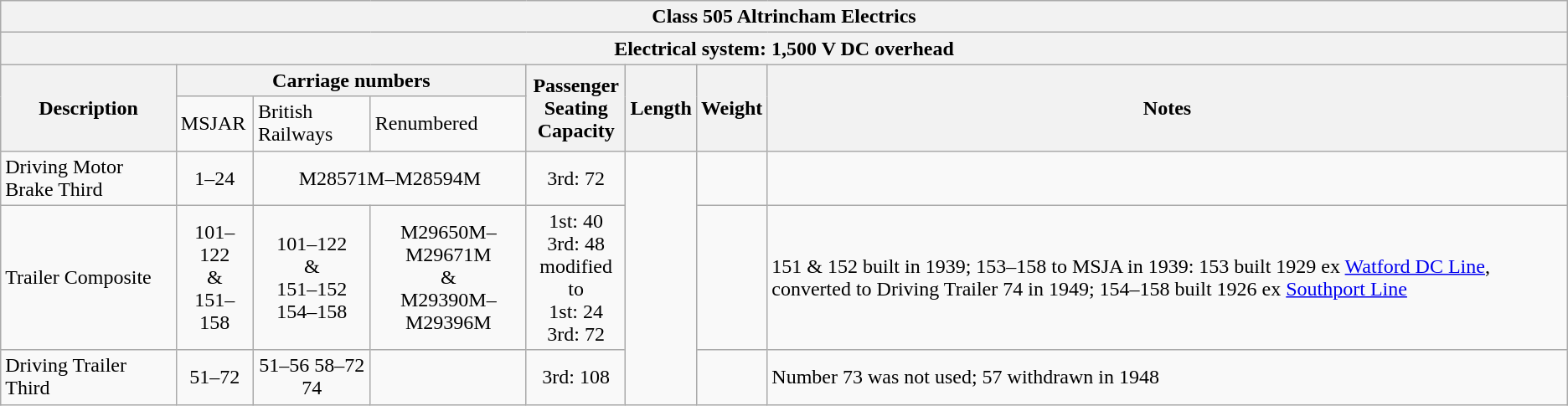<table class="wikitable" align=center>
<tr>
<th colspan=8>Class 505 Altrincham Electrics</th>
</tr>
<tr>
<th colspan=8>Electrical system: 1,500 V DC overhead</th>
</tr>
<tr>
<th rowspan=2>Description</th>
<th colspan=3>Carriage numbers</th>
<th rowspan=2>Passenger<br>Seating<br>Capacity</th>
<th rowspan=2>Length</th>
<th rowspan=2>Weight</th>
<th rowspan=2>Notes</th>
</tr>
<tr>
<td>MSJAR</td>
<td>British Railways</td>
<td>Renumbered</td>
</tr>
<tr>
<td>Driving Motor Brake Third</td>
<td align=center>1–24</td>
<td colspan=2 align=center>M28571M–M28594M</td>
<td align=center>3rd: 72</td>
<td rowspan="3" align="center"></td>
<td align=center></td>
<td></td>
</tr>
<tr>
<td>Trailer Composite</td>
<td align=center>101–122<br>&<br>151–158</td>
<td align=center>101–122<br>&<br>151–152<br>154–158</td>
<td align=center>M29650M–M29671M<br>&<br>M29390M–M29396M</td>
<td align=center>1st: 40<br>3rd: 48<br>modified to<br>1st: 24<br>3rd: 72</td>
<td align="center"></td>
<td>151 & 152 built in 1939; 153–158 to MSJA in 1939: 153 built 1929 ex <a href='#'>Watford DC Line</a>, converted to Driving Trailer 74 in 1949; 154–158 built 1926 ex <a href='#'>Southport Line</a></td>
</tr>
<tr>
<td>Driving Trailer Third</td>
<td align=center>51–72</td>
<td align=center>51–56 58–72<br>74</td>
<td align=center></td>
<td align=center>3rd: 108</td>
<td align="center"></td>
<td>Number 73 was not used; 57 withdrawn in 1948</td>
</tr>
</table>
